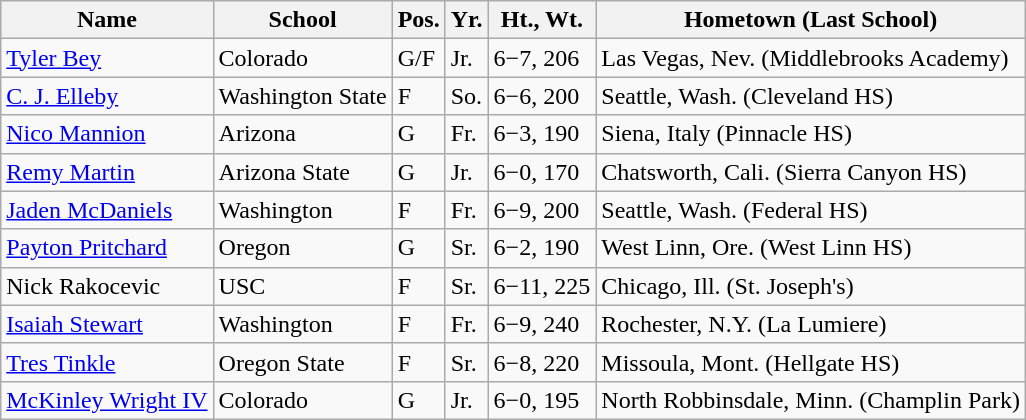<table class="wikitable">
<tr>
<th>Name</th>
<th>School</th>
<th>Pos.</th>
<th>Yr.</th>
<th>Ht., Wt.</th>
<th>Hometown (Last School)</th>
</tr>
<tr>
<td><a href='#'>Tyler Bey</a></td>
<td>Colorado</td>
<td>G/F</td>
<td>Jr.</td>
<td>6−7, 206</td>
<td>Las Vegas, Nev. (Middlebrooks Academy)</td>
</tr>
<tr>
<td><a href='#'>C. J. Elleby</a></td>
<td>Washington State</td>
<td>F</td>
<td>So.</td>
<td>6−6, 200</td>
<td>Seattle, Wash. (Cleveland HS)</td>
</tr>
<tr>
<td><a href='#'>Nico Mannion</a></td>
<td>Arizona</td>
<td>G</td>
<td>Fr.</td>
<td>6−3, 190</td>
<td>Siena, Italy (Pinnacle HS)</td>
</tr>
<tr>
<td><a href='#'>Remy Martin</a></td>
<td>Arizona State</td>
<td>G</td>
<td>Jr.</td>
<td>6−0, 170</td>
<td>Chatsworth, Cali. (Sierra Canyon HS)</td>
</tr>
<tr>
<td><a href='#'>Jaden McDaniels</a></td>
<td>Washington</td>
<td>F</td>
<td>Fr.</td>
<td>6−9, 200</td>
<td>Seattle, Wash. (Federal HS)</td>
</tr>
<tr>
<td><a href='#'>Payton Pritchard</a></td>
<td>Oregon</td>
<td>G</td>
<td>Sr.</td>
<td>6−2, 190</td>
<td>West Linn, Ore. (West Linn HS)</td>
</tr>
<tr>
<td>Nick Rakocevic</td>
<td>USC</td>
<td>F</td>
<td>Sr.</td>
<td>6−11, 225</td>
<td>Chicago, Ill. (St. Joseph's)</td>
</tr>
<tr>
<td><a href='#'>Isaiah Stewart</a></td>
<td>Washington</td>
<td>F</td>
<td>Fr.</td>
<td>6−9, 240</td>
<td>Rochester, N.Y. (La Lumiere)</td>
</tr>
<tr>
<td><a href='#'>Tres Tinkle</a></td>
<td>Oregon State</td>
<td>F</td>
<td>Sr.</td>
<td>6−8, 220</td>
<td>Missoula, Mont. (Hellgate HS)</td>
</tr>
<tr>
<td><a href='#'>McKinley Wright IV</a></td>
<td>Colorado</td>
<td>G</td>
<td>Jr.</td>
<td>6−0, 195</td>
<td>North Robbinsdale, Minn. (Champlin Park)</td>
</tr>
</table>
